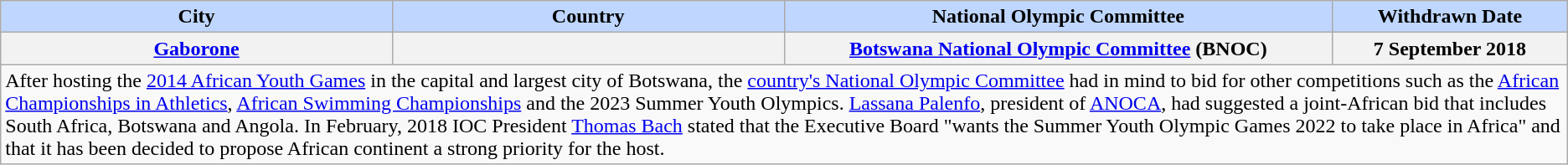<table class="wikitable plainrowheaders">
<tr>
<th style="background-color: #BFD7FF" width="25%">City</th>
<th style="background-color: #BFD7FF" width="25%">Country</th>
<th style="background-color: #BFD7FF" width="35%">National Olympic Committee</th>
<th style="background-color: #BFD7FF" width="15%">Withdrawn Date</th>
</tr>
<tr>
<th style="text-align:center" scope="row"><strong><a href='#'>Gaborone</a></strong></th>
<th scope="row"></th>
<th style="text-align:center" scope="row"><a href='#'>Botswana National Olympic Committee</a> (BNOC)</th>
<th style="text-align:center" scope="row">7 September 2018</th>
</tr>
<tr>
<td colspan=4>After hosting the <a href='#'>2014 African Youth Games</a> in the capital and largest city of Botswana, the <a href='#'>country's National Olympic Committee</a> had in mind to bid for other competitions such as the <a href='#'>African Championships in Athletics</a>, <a href='#'>African Swimming Championships</a> and the 2023 Summer Youth Olympics. <a href='#'>Lassana Palenfo</a>, president of <a href='#'>ANOCA</a>, had suggested a joint-African bid that includes South Africa, Botswana and Angola. In February, 2018 IOC President <a href='#'>Thomas Bach</a> stated that the Executive Board "wants the Summer Youth Olympic Games 2022 to take place in Africa" and that it has been decided to propose African continent a strong priority for the host.</td>
</tr>
</table>
